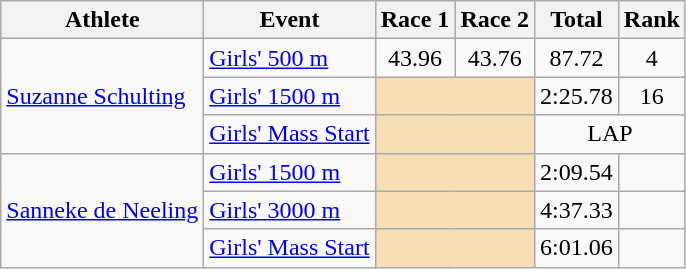<table class="wikitable">
<tr>
<th>Athlete</th>
<th>Event</th>
<th>Race 1</th>
<th>Race 2</th>
<th>Total</th>
<th>Rank</th>
</tr>
<tr>
<td rowspan=3><a href='#'>Suzanne Schulting</a></td>
<td><a href='#'>Girls' 500 m</a></td>
<td align="center">43.96</td>
<td align="center">43.76</td>
<td align="center">87.72</td>
<td align="center">4</td>
</tr>
<tr>
<td><a href='#'>Girls' 1500 m</a></td>
<td colspan=2 bgcolor="wheat"></td>
<td align="center">2:25.78</td>
<td align="center">16</td>
</tr>
<tr>
<td><a href='#'>Girls' Mass Start</a></td>
<td colspan=2 bgcolor="wheat"></td>
<td align="center" colspan=2>LAP</td>
</tr>
<tr>
<td rowspan=3><a href='#'>Sanneke de Neeling</a></td>
<td><a href='#'>Girls' 1500 m</a></td>
<td colspan=2 bgcolor="wheat"></td>
<td align="center">2:09.54</td>
<td align="center"></td>
</tr>
<tr>
<td><a href='#'>Girls' 3000 m</a></td>
<td colspan=2 bgcolor="wheat"></td>
<td align="center">4:37.33</td>
<td align="center"></td>
</tr>
<tr>
<td><a href='#'>Girls' Mass Start</a></td>
<td colspan=2 bgcolor="wheat"></td>
<td align="center">6:01.06</td>
<td align="center"></td>
</tr>
</table>
